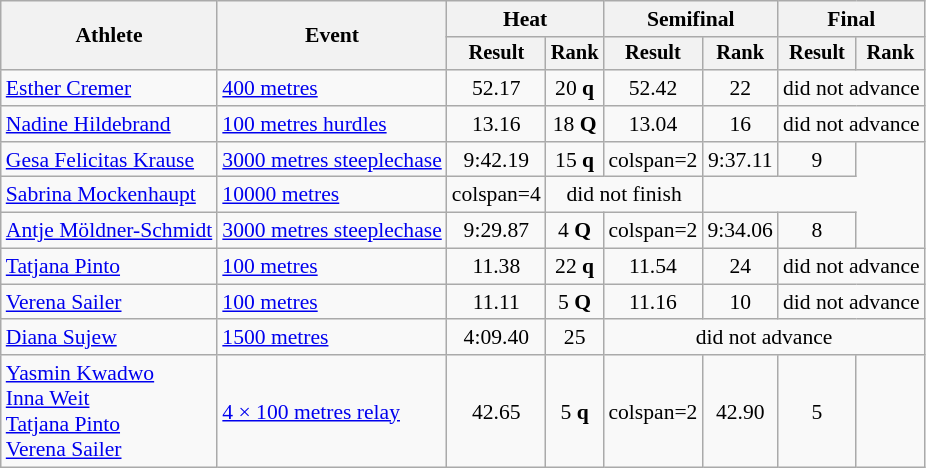<table class="wikitable" style="font-size:90%">
<tr>
<th rowspan="2">Athlete</th>
<th rowspan="2">Event</th>
<th colspan="2">Heat</th>
<th colspan="2">Semifinal</th>
<th colspan="2">Final</th>
</tr>
<tr style="font-size:95%">
<th>Result</th>
<th>Rank</th>
<th>Result</th>
<th>Rank</th>
<th>Result</th>
<th>Rank</th>
</tr>
<tr align=center>
<td align=left><a href='#'>Esther Cremer</a></td>
<td align=left><a href='#'>400 metres</a></td>
<td>52.17</td>
<td>20 <strong>q</strong></td>
<td>52.42</td>
<td>22</td>
<td colspan=2>did not advance</td>
</tr>
<tr align=center>
<td align=left><a href='#'>Nadine Hildebrand</a></td>
<td align=left><a href='#'>100 metres hurdles</a></td>
<td>13.16</td>
<td>18 <strong>Q</strong></td>
<td>13.04</td>
<td>16</td>
<td colspan=2>did not advance</td>
</tr>
<tr align=center>
<td align=left><a href='#'>Gesa Felicitas Krause</a></td>
<td align=left><a href='#'>3000 metres steeplechase</a></td>
<td>9:42.19</td>
<td>15 <strong>q</strong></td>
<td>colspan=2 </td>
<td>9:37.11</td>
<td>9</td>
</tr>
<tr align=center>
<td align=left><a href='#'>Sabrina Mockenhaupt</a></td>
<td align=left><a href='#'>10000 metres</a></td>
<td>colspan=4 </td>
<td colspan=2>did not finish</td>
</tr>
<tr align=center>
<td align=left><a href='#'>Antje Möldner-Schmidt</a></td>
<td align=left><a href='#'>3000 metres steeplechase</a></td>
<td>9:29.87</td>
<td>4 <strong>Q</strong></td>
<td>colspan=2 </td>
<td>9:34.06</td>
<td>8</td>
</tr>
<tr align=center>
<td align=left><a href='#'>Tatjana Pinto</a></td>
<td align=left><a href='#'>100 metres</a></td>
<td>11.38</td>
<td>22 <strong>q</strong></td>
<td>11.54</td>
<td>24</td>
<td colspan=2>did not advance</td>
</tr>
<tr align=center>
<td align=left><a href='#'>Verena Sailer</a></td>
<td align=left><a href='#'>100 metres</a></td>
<td>11.11</td>
<td>5 <strong>Q</strong></td>
<td>11.16</td>
<td>10</td>
<td colspan=2>did not advance</td>
</tr>
<tr align=center>
<td align=left><a href='#'>Diana Sujew</a></td>
<td align=left><a href='#'>1500 metres</a></td>
<td>4:09.40</td>
<td>25</td>
<td colspan=4>did not advance</td>
</tr>
<tr align=center>
<td align=left><a href='#'>Yasmin Kwadwo</a><br><a href='#'>Inna Weit</a><br><a href='#'>Tatjana Pinto</a><br><a href='#'>Verena Sailer</a></td>
<td align=left><a href='#'>4 × 100 metres relay</a></td>
<td>42.65</td>
<td>5 <strong>q</strong></td>
<td>colspan=2 </td>
<td>42.90</td>
<td>5</td>
</tr>
</table>
